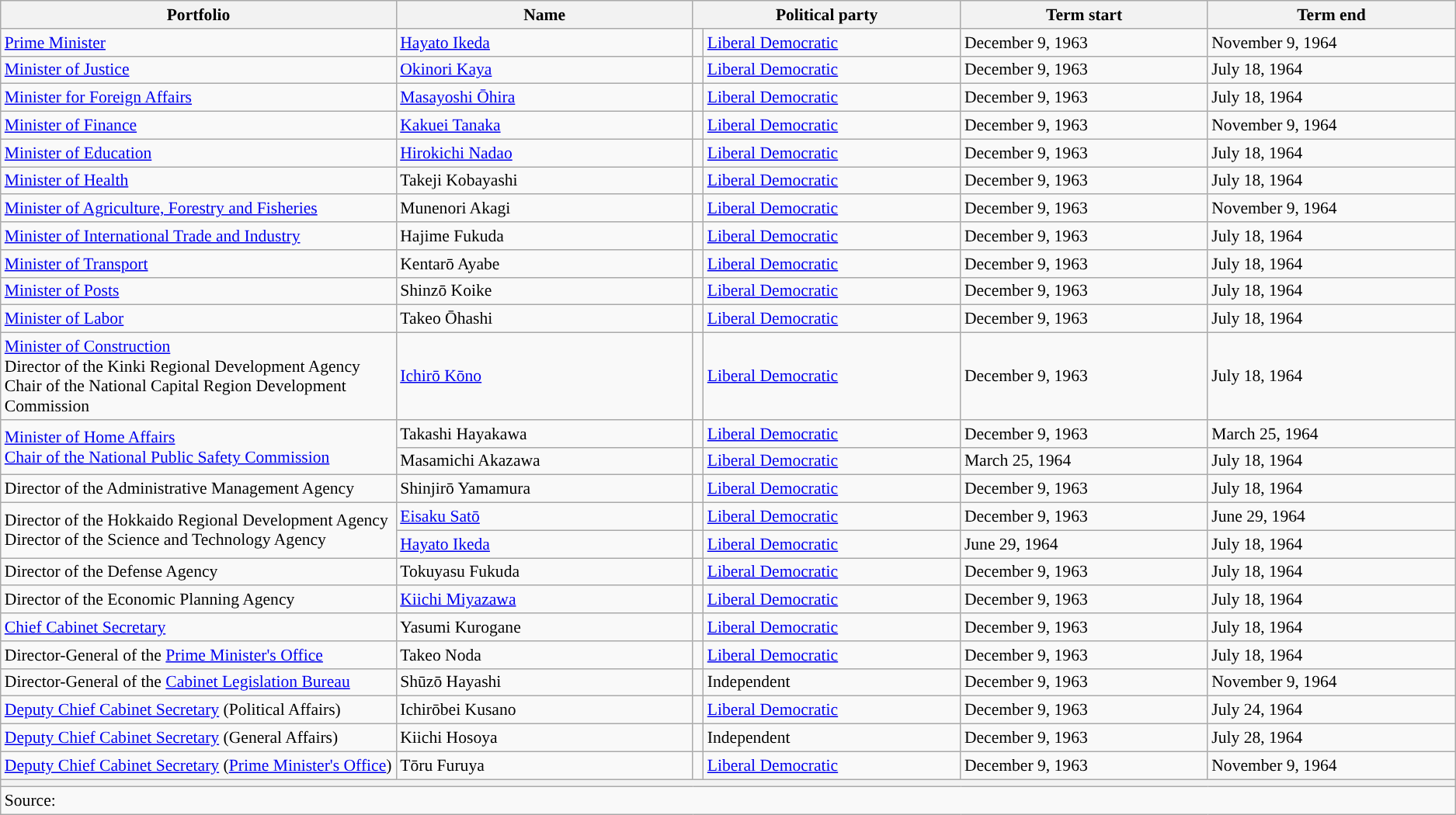<table class="wikitable unsortable" style="font-size: 90%;">
<tr>
<th width="20%" scope="col">Portfolio</th>
<th width="15%" scope="col">Name</th>
<th colspan="2" width="13.5%" scope="col">Political party</th>
<th width="12.5%" scope="col">Term start</th>
<th width="12.5%" scope="col">Term end</th>
</tr>
<tr>
<td style="text-align: left;"><a href='#'>Prime Minister</a></td>
<td><a href='#'>Hayato Ikeda</a></td>
<td width="0.5%" style="background:"></td>
<td><a href='#'>Liberal Democratic</a></td>
<td>December 9, 1963</td>
<td>November 9, 1964</td>
</tr>
<tr>
<td><a href='#'>Minister of Justice</a></td>
<td><a href='#'>Okinori Kaya</a></td>
<td style="color:inherit;background:"></td>
<td><a href='#'>Liberal Democratic</a></td>
<td>December 9, 1963</td>
<td>July 18, 1964</td>
</tr>
<tr>
<td><a href='#'>Minister for Foreign Affairs</a></td>
<td><a href='#'>Masayoshi Ōhira</a></td>
<td style="color:inherit;background:"></td>
<td><a href='#'>Liberal Democratic</a></td>
<td>December 9, 1963</td>
<td>July 18, 1964</td>
</tr>
<tr>
<td><a href='#'>Minister of Finance</a></td>
<td><a href='#'>Kakuei Tanaka</a></td>
<td style="color:inherit;background:"></td>
<td><a href='#'>Liberal Democratic</a></td>
<td>December 9, 1963</td>
<td>November 9, 1964</td>
</tr>
<tr>
<td><a href='#'>Minister of Education</a></td>
<td><a href='#'>Hirokichi Nadao</a></td>
<td style="color:inherit;background:"></td>
<td><a href='#'>Liberal Democratic</a></td>
<td>December 9, 1963</td>
<td>July 18, 1964</td>
</tr>
<tr>
<td><a href='#'>Minister of Health</a></td>
<td>Takeji Kobayashi</td>
<td style="color:inherit;background:"></td>
<td><a href='#'>Liberal Democratic</a></td>
<td>December 9, 1963</td>
<td>July 18, 1964</td>
</tr>
<tr>
<td><a href='#'>Minister of Agriculture, Forestry and Fisheries</a></td>
<td>Munenori Akagi</td>
<td style="color:inherit;background:"></td>
<td><a href='#'>Liberal Democratic</a></td>
<td>December 9, 1963</td>
<td>November 9, 1964</td>
</tr>
<tr>
<td><a href='#'>Minister of International Trade and Industry</a></td>
<td>Hajime Fukuda</td>
<td style="color:inherit;background:"></td>
<td><a href='#'>Liberal Democratic</a></td>
<td>December 9, 1963</td>
<td>July 18, 1964</td>
</tr>
<tr>
<td><a href='#'>Minister of Transport</a></td>
<td>Kentarō Ayabe</td>
<td style="color:inherit;background:"></td>
<td><a href='#'>Liberal Democratic</a></td>
<td>December 9, 1963</td>
<td>July 18, 1964</td>
</tr>
<tr>
<td><a href='#'>Minister of Posts</a></td>
<td>Shinzō Koike</td>
<td style="color:inherit;background:"></td>
<td><a href='#'>Liberal Democratic</a></td>
<td>December 9, 1963</td>
<td>July 18, 1964</td>
</tr>
<tr>
<td><a href='#'>Minister of Labor</a></td>
<td>Takeo Ōhashi</td>
<td style="color:inherit;background:"></td>
<td><a href='#'>Liberal Democratic</a></td>
<td>December 9, 1963</td>
<td>July 18, 1964</td>
</tr>
<tr>
<td><a href='#'>Minister of Construction</a><br>Director of the Kinki Regional Development Agency<br>Chair of the National Capital Region Development Commission</td>
<td><a href='#'>Ichirō Kōno</a></td>
<td style="color:inherit;background:"></td>
<td><a href='#'>Liberal Democratic</a></td>
<td>December 9, 1963</td>
<td>July 18, 1964</td>
</tr>
<tr>
<td rowspan="2"><a href='#'>Minister of Home Affairs</a><br><a href='#'>Chair of the National Public Safety Commission</a></td>
<td>Takashi Hayakawa</td>
<td style="color:inherit;background:"></td>
<td><a href='#'>Liberal Democratic</a></td>
<td>December 9, 1963</td>
<td>March 25, 1964</td>
</tr>
<tr>
<td>Masamichi Akazawa</td>
<td style="color:inherit;background:"></td>
<td><a href='#'>Liberal Democratic</a></td>
<td>March 25, 1964</td>
<td>July 18, 1964</td>
</tr>
<tr>
<td>Director of the Administrative Management Agency</td>
<td>Shinjirō Yamamura</td>
<td style="color:inherit;background:"></td>
<td><a href='#'>Liberal Democratic</a></td>
<td>December 9, 1963</td>
<td>July 18, 1964</td>
</tr>
<tr>
<td rowspan="2">Director of the Hokkaido Regional Development Agency<br>Director of the Science and Technology Agency</td>
<td><a href='#'>Eisaku Satō</a></td>
<td style="color:inherit;background:"></td>
<td><a href='#'>Liberal Democratic</a></td>
<td>December 9, 1963</td>
<td>June 29, 1964</td>
</tr>
<tr>
<td><a href='#'>Hayato Ikeda</a></td>
<td style="color:inherit;background:"></td>
<td><a href='#'>Liberal Democratic</a></td>
<td>June 29, 1964</td>
<td>July 18, 1964</td>
</tr>
<tr>
<td>Director of the Defense Agency</td>
<td>Tokuyasu Fukuda</td>
<td style="color:inherit;background:"></td>
<td><a href='#'>Liberal Democratic</a></td>
<td>December 9, 1963</td>
<td>July 18, 1964</td>
</tr>
<tr>
<td>Director of the Economic Planning Agency</td>
<td><a href='#'>Kiichi Miyazawa</a></td>
<td style="color:inherit;background:"></td>
<td><a href='#'>Liberal Democratic</a></td>
<td>December 9, 1963</td>
<td>July 18, 1964</td>
</tr>
<tr>
<td><a href='#'>Chief Cabinet Secretary</a></td>
<td>Yasumi Kurogane</td>
<td style="color:inherit;background:"></td>
<td><a href='#'>Liberal Democratic</a></td>
<td>December 9, 1963</td>
<td>July 18, 1964</td>
</tr>
<tr>
<td>Director-General of the <a href='#'>Prime Minister's Office</a></td>
<td>Takeo Noda</td>
<td style="color:inherit;background:"></td>
<td><a href='#'>Liberal Democratic</a></td>
<td>December 9, 1963</td>
<td>July 18, 1964</td>
</tr>
<tr>
<td>Director-General of the <a href='#'>Cabinet Legislation Bureau</a></td>
<td>Shūzō Hayashi</td>
<td style="color:inherit;background:"></td>
<td>Independent</td>
<td>December 9, 1963</td>
<td>November 9, 1964</td>
</tr>
<tr>
<td><a href='#'>Deputy Chief Cabinet Secretary</a> (Political Affairs)</td>
<td>Ichirōbei Kusano</td>
<td style="color:inherit;background:"></td>
<td><a href='#'>Liberal Democratic</a></td>
<td>December 9, 1963</td>
<td>July 24, 1964</td>
</tr>
<tr>
<td><a href='#'>Deputy Chief Cabinet Secretary</a> (General Affairs)</td>
<td>Kiichi Hosoya</td>
<td style="color:inherit;background:"></td>
<td>Independent</td>
<td>December 9, 1963</td>
<td>July 28, 1964</td>
</tr>
<tr>
<td><a href='#'>Deputy Chief Cabinet Secretary</a> (<a href='#'>Prime Minister's Office</a>)</td>
<td>Tōru Furuya</td>
<td style="color:inherit;background:"></td>
<td><a href='#'>Liberal Democratic</a></td>
<td>December 9, 1963</td>
<td>November 9, 1964</td>
</tr>
<tr>
<th colspan="6"></th>
</tr>
<tr>
<td colspan="6">Source:</td>
</tr>
</table>
